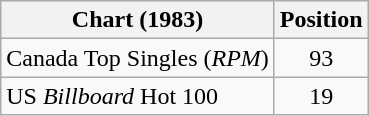<table class="wikitable sortable">
<tr>
<th>Chart (1983)</th>
<th>Position</th>
</tr>
<tr>
<td>Canada Top Singles (<em>RPM</em>)</td>
<td align="center">93</td>
</tr>
<tr>
<td>US <em>Billboard</em> Hot 100</td>
<td align="center">19</td>
</tr>
</table>
